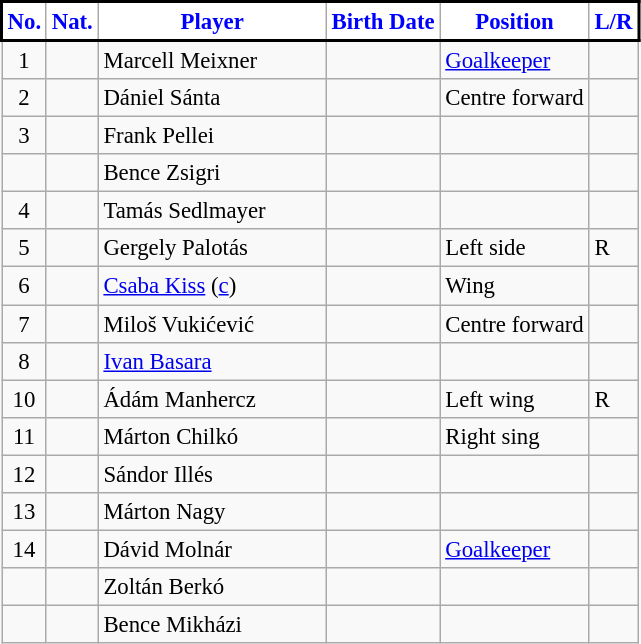<table class=wikitable bgcolor="#f7f8ff" cellpadding="3" cellspacing="0" border="1" style="font-size: 95%; border: 1px solid #CFB53B; border-collapse: collapse;">
<tr style="color: #0000FF;background:#FFFFFF;border:2px solid #000000">
<td align=center><strong>No.</strong></td>
<td align=center><strong>Nat.</strong></td>
<td width=145; align=center><strong>Player</strong></td>
<td align=center><strong>Birth Date</strong></td>
<td align=center><strong>Position</strong></td>
<td align=center><strong>L/R</strong></td>
</tr>
<tr>
<td align=center>1</td>
<td align=center></td>
<td>Marcell Meixner</td>
<td></td>
<td><a href='#'>Goalkeeper</a></td>
<td></td>
</tr>
<tr>
<td align=center>2</td>
<td align=center></td>
<td>Dániel Sánta</td>
<td></td>
<td>Centre forward</td>
<td></td>
</tr>
<tr>
<td align=center>3</td>
<td align=center></td>
<td>Frank Pellei</td>
<td></td>
<td></td>
<td></td>
</tr>
<tr>
<td align=center></td>
<td align=center></td>
<td>Bence Zsigri</td>
<td></td>
<td></td>
<td></td>
</tr>
<tr>
<td align=center>4</td>
<td align=center></td>
<td>Tamás Sedlmayer</td>
<td></td>
<td></td>
<td></td>
</tr>
<tr>
<td align=center>5</td>
<td align=center></td>
<td>Gergely Palotás</td>
<td></td>
<td>Left side</td>
<td>R</td>
</tr>
<tr>
<td align=center>6</td>
<td align=center></td>
<td><a href='#'>Csaba Kiss</a> (<a href='#'>c</a>)</td>
<td></td>
<td>Wing</td>
<td></td>
</tr>
<tr>
<td align=center>7</td>
<td align=center></td>
<td>Miloš Vukićević</td>
<td></td>
<td>Centre forward</td>
<td></td>
</tr>
<tr>
<td align=center>8</td>
<td align=center></td>
<td><a href='#'>Ivan Basara</a></td>
<td></td>
<td></td>
<td></td>
</tr>
<tr>
<td align=center>10</td>
<td align=center></td>
<td>Ádám Manhercz</td>
<td></td>
<td>Left wing</td>
<td>R</td>
</tr>
<tr>
<td align=center>11</td>
<td align=center></td>
<td>Márton Chilkó</td>
<td></td>
<td>Right sing</td>
<td></td>
</tr>
<tr>
<td align=center>12</td>
<td align=center></td>
<td>Sándor Illés</td>
<td></td>
<td></td>
<td></td>
</tr>
<tr>
<td align=center>13</td>
<td align=center></td>
<td>Márton Nagy</td>
<td></td>
<td></td>
<td></td>
</tr>
<tr>
<td align=center>14</td>
<td align=center></td>
<td>Dávid Molnár</td>
<td></td>
<td><a href='#'>Goalkeeper</a></td>
<td></td>
</tr>
<tr>
<td align=center></td>
<td align=center></td>
<td>Zoltán Berkó</td>
<td></td>
<td></td>
<td></td>
</tr>
<tr>
<td align=center></td>
<td align=center></td>
<td>Bence Mikházi</td>
<td></td>
<td></td>
<td></td>
</tr>
</table>
